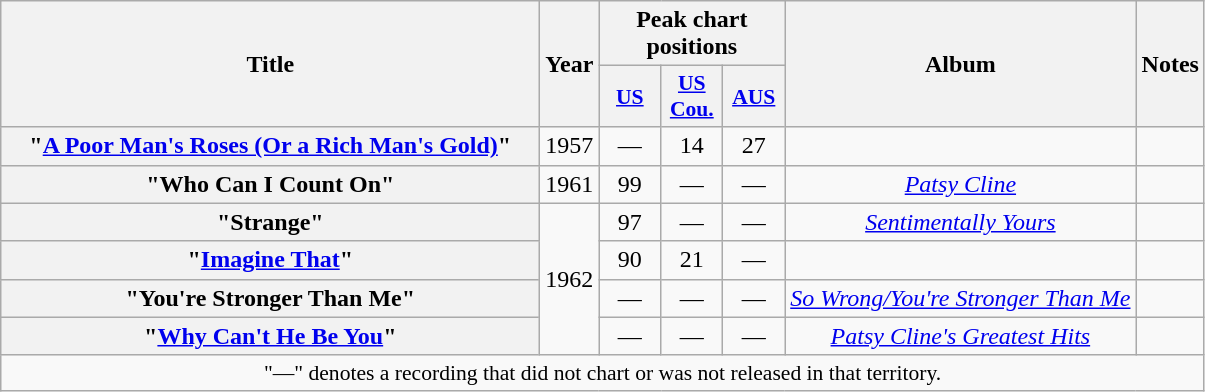<table class="wikitable plainrowheaders" style="text-align:center;" border="1">
<tr>
<th scope="col" rowspan="2" style="width:22em;">Title</th>
<th scope="col" rowspan="2">Year</th>
<th scope="col" colspan="3">Peak chart<br>positions</th>
<th scope="col" rowspan="2">Album</th>
<th scope="col" rowspan="2">Notes</th>
</tr>
<tr>
<th scope="col" style="width:2.4em;font-size:90%;"><a href='#'>US</a><br></th>
<th scope="col" style="width:2.4em;font-size:90%;"><a href='#'>US<br>Cou.</a><br></th>
<th scope="col" style="width:2.4em;font-size:90%;"><a href='#'>AUS</a><br></th>
</tr>
<tr>
<th scope="row">"<a href='#'>A Poor Man's Roses (Or a Rich Man's Gold)</a>"</th>
<td>1957</td>
<td>—</td>
<td>14</td>
<td>27</td>
<td></td>
<td></td>
</tr>
<tr>
<th scope="row">"Who Can I Count On"</th>
<td>1961</td>
<td>99</td>
<td>—</td>
<td>—</td>
<td><a href='#'><em>Patsy Cline</em> </a></td>
<td></td>
</tr>
<tr>
<th scope="row">"Strange"</th>
<td rowspan="4">1962</td>
<td>97</td>
<td>—</td>
<td>—</td>
<td><em><a href='#'>Sentimentally Yours</a></em></td>
<td></td>
</tr>
<tr>
<th scope="row">"<a href='#'>Imagine That</a>"</th>
<td>90</td>
<td>21</td>
<td>—</td>
<td></td>
<td></td>
</tr>
<tr>
<th scope="row">"You're Stronger Than Me"</th>
<td>—</td>
<td>—</td>
<td>—</td>
<td><em><a href='#'>So Wrong/You're Stronger Than Me</a></em></td>
<td></td>
</tr>
<tr>
<th scope="row">"<a href='#'>Why Can't He Be You</a>"</th>
<td>—</td>
<td>—</td>
<td>—</td>
<td><em><a href='#'>Patsy Cline's Greatest Hits</a></em></td>
<td></td>
</tr>
<tr>
<td colspan="8" style="font-size:90%">"—" denotes a recording that did not chart or was not released in that territory.</td>
</tr>
</table>
